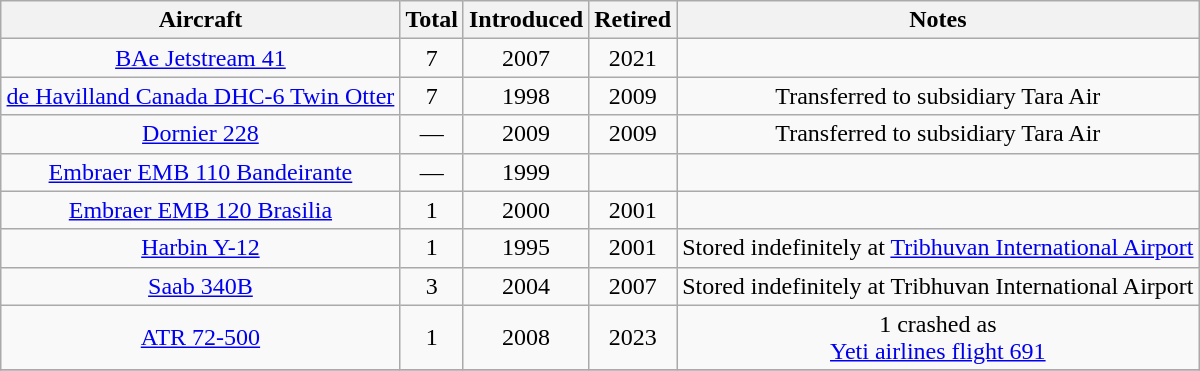<table class="wikitable" style="margin:0.5em auto;text-align:center; margin:auto;">
<tr>
<th>Aircraft</th>
<th>Total</th>
<th>Introduced</th>
<th>Retired</th>
<th>Notes</th>
</tr>
<tr>
<td><a href='#'>BAe Jetstream 41</a></td>
<td>7</td>
<td>2007</td>
<td>2021</td>
<td></td>
</tr>
<tr>
<td><a href='#'>de Havilland Canada DHC-6 Twin Otter</a></td>
<td>7</td>
<td>1998</td>
<td>2009</td>
<td>Transferred to subsidiary Tara Air</td>
</tr>
<tr>
<td><a href='#'>Dornier 228</a></td>
<td>—</td>
<td>2009</td>
<td>2009</td>
<td>Transferred to subsidiary Tara Air</td>
</tr>
<tr>
<td><a href='#'>Embraer EMB 110 Bandeirante</a></td>
<td>—</td>
<td>1999</td>
<td></td>
<td></td>
</tr>
<tr>
<td><a href='#'>Embraer EMB 120 Brasilia</a></td>
<td>1</td>
<td>2000</td>
<td>2001</td>
<td></td>
</tr>
<tr>
<td><a href='#'>Harbin Y-12</a></td>
<td>1</td>
<td>1995</td>
<td>2001</td>
<td>Stored indefinitely at <a href='#'>Tribhuvan International Airport</a></td>
</tr>
<tr>
<td><a href='#'>Saab 340B</a></td>
<td>3</td>
<td>2004</td>
<td>2007</td>
<td>Stored indefinitely at Tribhuvan International Airport</td>
</tr>
<tr>
<td><a href='#'>ATR 72-500</a></td>
<td>1</td>
<td>2008</td>
<td>2023</td>
<td>1 crashed as<br><a href='#'>Yeti airlines flight 691</a></td>
</tr>
<tr>
</tr>
</table>
